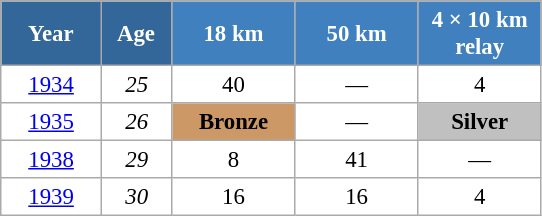<table class="wikitable" style="font-size:95%; text-align:center; border:grey solid 1px; border-collapse:collapse; background:#ffffff;">
<tr>
<th style="background-color:#369; color:white; width:60px;"> Year </th>
<th style="background-color:#369; color:white; width:40px;"> Age </th>
<th style="background-color:#4180be; color:white; width:75px;"> 18 km </th>
<th style="background-color:#4180be; color:white; width:75px;"> 50 km </th>
<th style="background-color:#4180be; color:white; width:75px;"> 4 × 10 km <br> relay </th>
</tr>
<tr>
<td><a href='#'>1934</a></td>
<td><em>25</em></td>
<td>40</td>
<td>—</td>
<td>4</td>
</tr>
<tr>
<td><a href='#'>1935</a></td>
<td><em>26</em></td>
<td bgcolor="cc9966"><strong>Bronze</strong></td>
<td>—</td>
<td style="background:silver;"><strong>Silver</strong></td>
</tr>
<tr>
<td><a href='#'>1938</a></td>
<td><em>29</em></td>
<td>8</td>
<td>41</td>
<td>—</td>
</tr>
<tr>
<td><a href='#'>1939</a></td>
<td><em>30</em></td>
<td>16</td>
<td>16</td>
<td>4</td>
</tr>
</table>
